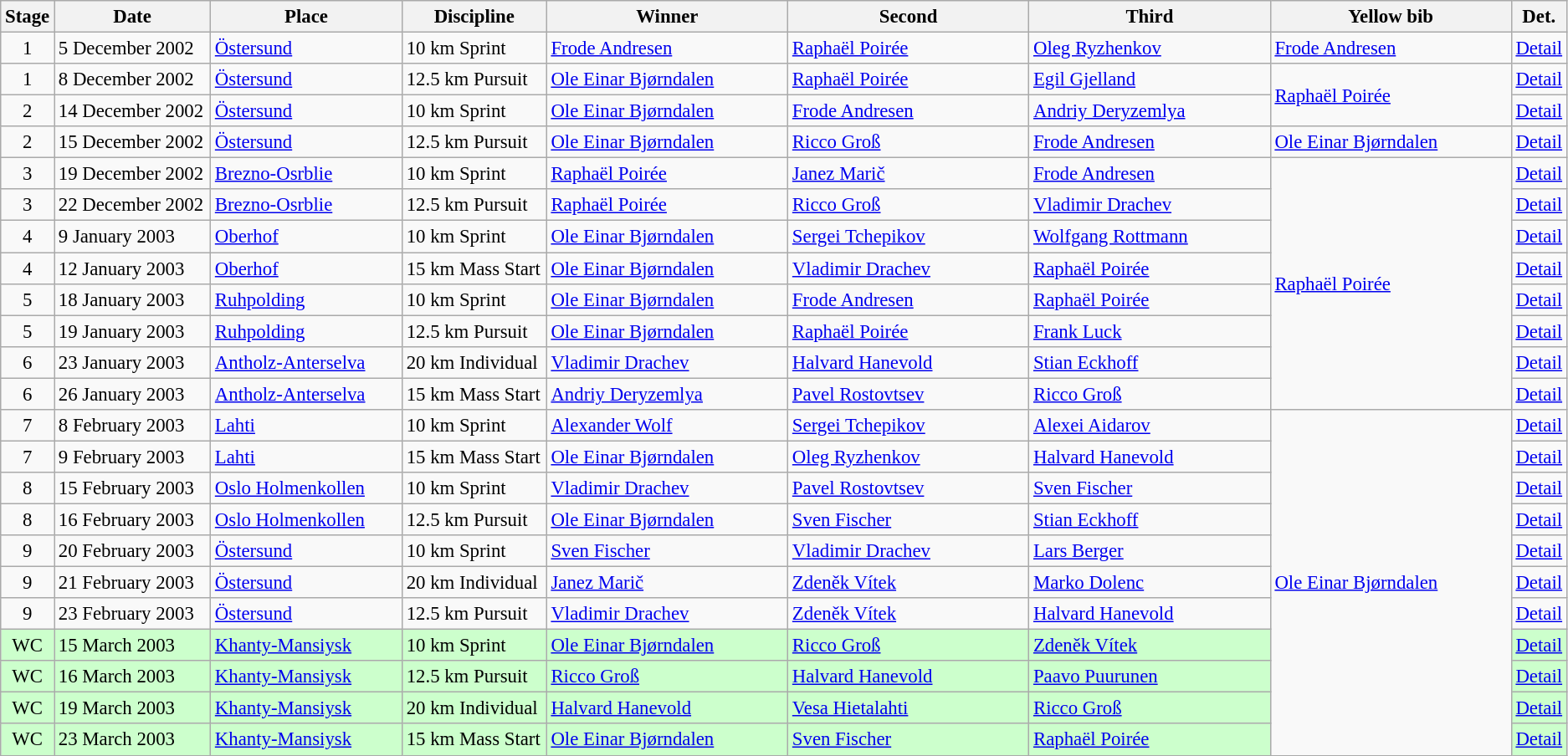<table class="wikitable" style="font-size:95%;">
<tr>
<th width="10">Stage</th>
<th width="120">Date</th>
<th width="148">Place</th>
<th width="110">Discipline</th>
<th width="190">Winner</th>
<th width="190">Second</th>
<th width="190">Third</th>
<th width="190">Yellow bib <br> </th>
<th width="8">Det.</th>
</tr>
<tr>
<td align=center>1</td>
<td>5 December 2002</td>
<td> <a href='#'>Östersund</a></td>
<td>10 km Sprint</td>
<td> <a href='#'>Frode Andresen</a></td>
<td> <a href='#'>Raphaël Poirée</a></td>
<td> <a href='#'>Oleg Ryzhenkov</a></td>
<td> <a href='#'>Frode Andresen</a></td>
<td><a href='#'>Detail</a></td>
</tr>
<tr>
<td align=center>1</td>
<td>8 December 2002</td>
<td> <a href='#'>Östersund</a></td>
<td>12.5 km Pursuit</td>
<td> <a href='#'>Ole Einar Bjørndalen</a></td>
<td> <a href='#'>Raphaël Poirée</a></td>
<td> <a href='#'>Egil Gjelland</a></td>
<td rowspan="2"> <a href='#'>Raphaël Poirée</a></td>
<td><a href='#'>Detail</a></td>
</tr>
<tr>
<td align=center>2</td>
<td>14 December 2002</td>
<td> <a href='#'>Östersund</a></td>
<td>10 km Sprint</td>
<td> <a href='#'>Ole Einar Bjørndalen</a></td>
<td> <a href='#'>Frode Andresen</a></td>
<td> <a href='#'>Andriy Deryzemlya</a></td>
<td><a href='#'>Detail</a></td>
</tr>
<tr>
<td align=center>2</td>
<td>15 December 2002</td>
<td> <a href='#'>Östersund</a></td>
<td>12.5 km Pursuit</td>
<td> <a href='#'>Ole Einar Bjørndalen</a></td>
<td> <a href='#'>Ricco Groß</a></td>
<td> <a href='#'>Frode Andresen</a></td>
<td> <a href='#'>Ole Einar Bjørndalen</a></td>
<td><a href='#'>Detail</a></td>
</tr>
<tr>
<td align=center>3</td>
<td>19 December 2002</td>
<td> <a href='#'>Brezno-Osrblie</a></td>
<td>10 km Sprint</td>
<td> <a href='#'>Raphaël Poirée</a></td>
<td> <a href='#'>Janez Marič</a></td>
<td> <a href='#'>Frode Andresen</a></td>
<td rowspan="8"> <a href='#'>Raphaël Poirée</a></td>
<td><a href='#'>Detail</a></td>
</tr>
<tr>
<td align=center>3</td>
<td>22 December 2002</td>
<td> <a href='#'>Brezno-Osrblie</a></td>
<td>12.5 km Pursuit</td>
<td> <a href='#'>Raphaël Poirée</a></td>
<td> <a href='#'>Ricco Groß</a></td>
<td> <a href='#'>Vladimir Drachev</a></td>
<td><a href='#'>Detail</a></td>
</tr>
<tr>
<td align=center>4</td>
<td>9 January 2003</td>
<td> <a href='#'>Oberhof</a></td>
<td>10 km Sprint</td>
<td> <a href='#'>Ole Einar Bjørndalen</a></td>
<td> <a href='#'>Sergei Tchepikov</a></td>
<td> <a href='#'>Wolfgang Rottmann</a></td>
<td><a href='#'>Detail</a></td>
</tr>
<tr>
<td align=center>4</td>
<td>12 January 2003</td>
<td> <a href='#'>Oberhof</a></td>
<td>15 km Mass Start</td>
<td> <a href='#'>Ole Einar Bjørndalen</a></td>
<td> <a href='#'>Vladimir Drachev</a></td>
<td> <a href='#'>Raphaël Poirée</a></td>
<td><a href='#'>Detail</a></td>
</tr>
<tr>
<td align=center>5</td>
<td>18 January 2003</td>
<td> <a href='#'>Ruhpolding</a></td>
<td>10 km Sprint</td>
<td> <a href='#'>Ole Einar Bjørndalen</a></td>
<td> <a href='#'>Frode Andresen</a></td>
<td> <a href='#'>Raphaël Poirée</a></td>
<td><a href='#'>Detail</a></td>
</tr>
<tr>
<td align=center>5</td>
<td>19 January 2003</td>
<td> <a href='#'>Ruhpolding</a></td>
<td>12.5 km Pursuit</td>
<td> <a href='#'>Ole Einar Bjørndalen</a></td>
<td> <a href='#'>Raphaël Poirée</a></td>
<td> <a href='#'>Frank Luck</a></td>
<td><a href='#'>Detail</a></td>
</tr>
<tr>
<td align=center>6</td>
<td>23 January 2003</td>
<td> <a href='#'>Antholz-Anterselva</a></td>
<td>20 km Individual</td>
<td> <a href='#'>Vladimir Drachev</a></td>
<td> <a href='#'>Halvard Hanevold</a></td>
<td> <a href='#'>Stian Eckhoff</a></td>
<td><a href='#'>Detail</a></td>
</tr>
<tr>
<td align=center>6</td>
<td>26 January 2003</td>
<td> <a href='#'>Antholz-Anterselva</a></td>
<td>15 km Mass Start</td>
<td> <a href='#'>Andriy Deryzemlya</a></td>
<td> <a href='#'>Pavel Rostovtsev</a></td>
<td> <a href='#'>Ricco Groß</a></td>
<td><a href='#'>Detail</a></td>
</tr>
<tr>
<td align=center>7</td>
<td>8 February 2003</td>
<td> <a href='#'>Lahti</a></td>
<td>10 km Sprint</td>
<td> <a href='#'>Alexander Wolf</a></td>
<td> <a href='#'>Sergei Tchepikov</a></td>
<td> <a href='#'>Alexei Aidarov</a></td>
<td rowspan="12"> <a href='#'>Ole Einar Bjørndalen</a></td>
<td><a href='#'>Detail</a></td>
</tr>
<tr>
<td align=center>7</td>
<td>9 February 2003</td>
<td> <a href='#'>Lahti</a></td>
<td>15 km Mass Start</td>
<td> <a href='#'>Ole Einar Bjørndalen</a></td>
<td> <a href='#'>Oleg Ryzhenkov</a></td>
<td> <a href='#'>Halvard Hanevold</a></td>
<td><a href='#'>Detail</a></td>
</tr>
<tr>
<td align=center>8</td>
<td>15 February 2003</td>
<td> <a href='#'>Oslo Holmenkollen</a></td>
<td>10 km Sprint</td>
<td> <a href='#'>Vladimir Drachev</a></td>
<td> <a href='#'>Pavel Rostovtsev</a></td>
<td> <a href='#'>Sven Fischer</a></td>
<td><a href='#'>Detail</a></td>
</tr>
<tr>
<td align=center>8</td>
<td>16 February 2003</td>
<td> <a href='#'>Oslo Holmenkollen</a></td>
<td>12.5 km Pursuit</td>
<td> <a href='#'>Ole Einar Bjørndalen</a></td>
<td> <a href='#'>Sven Fischer</a></td>
<td> <a href='#'>Stian Eckhoff</a></td>
<td><a href='#'>Detail</a></td>
</tr>
<tr>
<td align=center>9</td>
<td>20 February 2003</td>
<td> <a href='#'>Östersund</a></td>
<td>10 km Sprint</td>
<td> <a href='#'>Sven Fischer</a></td>
<td> <a href='#'>Vladimir Drachev</a></td>
<td> <a href='#'>Lars Berger</a></td>
<td><a href='#'>Detail</a></td>
</tr>
<tr>
<td align=center>9</td>
<td>21 February 2003</td>
<td> <a href='#'>Östersund</a></td>
<td>20 km Individual</td>
<td> <a href='#'>Janez Marič</a></td>
<td> <a href='#'>Zdeněk Vítek</a></td>
<td> <a href='#'>Marko Dolenc</a></td>
<td><a href='#'>Detail</a></td>
</tr>
<tr>
<td align=center>9</td>
<td>23 February 2003</td>
<td> <a href='#'>Östersund</a></td>
<td>12.5 km Pursuit</td>
<td> <a href='#'>Vladimir Drachev</a></td>
<td> <a href='#'>Zdeněk Vítek</a></td>
<td> <a href='#'>Halvard Hanevold</a></td>
<td><a href='#'>Detail</a></td>
</tr>
<tr style="background:#CCFFCC">
<td align=center>WC</td>
<td>15 March 2003</td>
<td> <a href='#'>Khanty-Mansiysk</a></td>
<td>10 km Sprint</td>
<td> <a href='#'>Ole Einar Bjørndalen</a></td>
<td> <a href='#'>Ricco Groß</a></td>
<td> <a href='#'>Zdeněk Vítek</a></td>
<td><a href='#'>Detail</a></td>
</tr>
<tr style="background:#CCFFCC">
<td align=center>WC</td>
<td>16 March 2003</td>
<td> <a href='#'>Khanty-Mansiysk</a></td>
<td>12.5 km Pursuit</td>
<td> <a href='#'>Ricco Groß</a></td>
<td> <a href='#'>Halvard Hanevold</a></td>
<td> <a href='#'>Paavo Puurunen</a></td>
<td><a href='#'>Detail</a></td>
</tr>
<tr style="background:#CCFFCC">
<td align=center>WC</td>
<td>19 March 2003</td>
<td> <a href='#'>Khanty-Mansiysk</a></td>
<td>20 km Individual</td>
<td> <a href='#'>Halvard Hanevold</a></td>
<td> <a href='#'>Vesa Hietalahti</a></td>
<td> <a href='#'>Ricco Groß</a></td>
<td><a href='#'>Detail</a></td>
</tr>
<tr style="background:#CCFFCC">
<td align=center>WC</td>
<td>23 March 2003</td>
<td> <a href='#'>Khanty-Mansiysk</a></td>
<td>15 km Mass Start</td>
<td> <a href='#'>Ole Einar Bjørndalen</a></td>
<td> <a href='#'>Sven Fischer</a></td>
<td> <a href='#'>Raphaël Poirée</a></td>
<td><a href='#'>Detail</a></td>
</tr>
</table>
